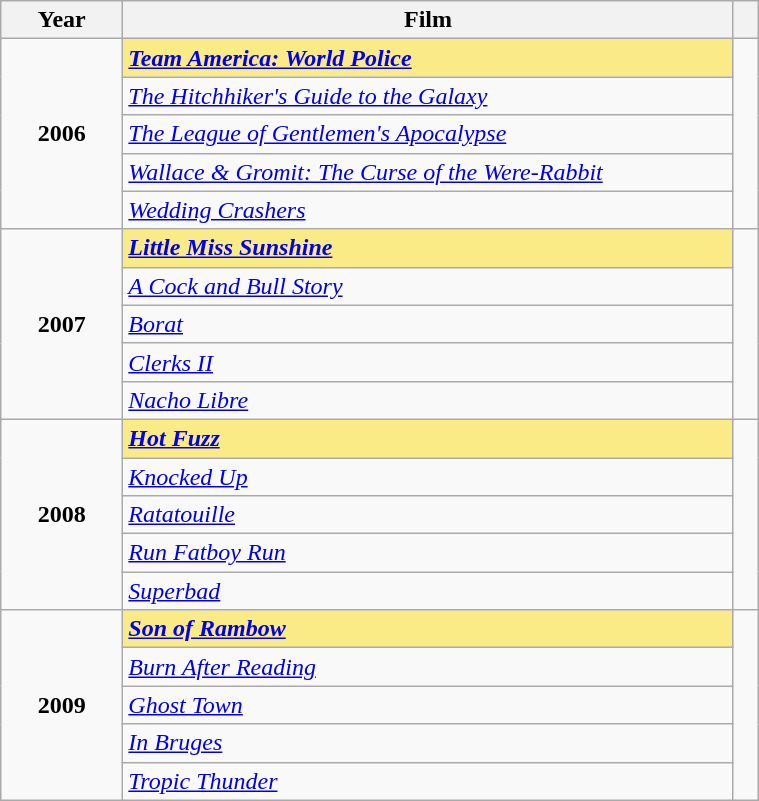<table class="wikitable" width="40%">
<tr>
<th width="10%">Year</th>
<th width="50%">Film</th>
<th width="2%"></th>
</tr>
<tr>
<td rowspan="5" style="text-align:center"><strong>2006<br> </strong></td>
<td style="background:#FAEB86"><strong><em><a href='#'>Team America: World Police</a></em></strong></td>
<td rowspan="5" style="text-align:center"></td>
</tr>
<tr>
<td><em><a href='#'>The Hitchhiker's Guide to the Galaxy</a></em></td>
</tr>
<tr>
<td><em><a href='#'>The League of Gentlemen's Apocalypse</a></em></td>
</tr>
<tr>
<td><em><a href='#'>Wallace & Gromit: The Curse of the Were-Rabbit</a></em></td>
</tr>
<tr>
<td><em><a href='#'>Wedding Crashers</a></em></td>
</tr>
<tr>
<td rowspan="5" style="text-align:center"><strong>2007<br> </strong></td>
<td style="background:#FAEB86"><strong><em><a href='#'>Little Miss Sunshine</a></em></strong></td>
<td rowspan="5" style="text-align:center"></td>
</tr>
<tr>
<td><em><a href='#'>A Cock and Bull Story</a></em></td>
</tr>
<tr>
<td><em><a href='#'>Borat</a></em></td>
</tr>
<tr>
<td><em><a href='#'>Clerks II</a></em></td>
</tr>
<tr>
<td><em><a href='#'>Nacho Libre</a></em></td>
</tr>
<tr>
<td rowspan="5" style="text-align:center"><strong>2008<br> </strong></td>
<td style="background:#FAEB86"><strong><em><a href='#'>Hot Fuzz</a></em></strong></td>
<td rowspan="5" style="text-align:center"></td>
</tr>
<tr>
<td><em><a href='#'>Knocked Up</a></em></td>
</tr>
<tr>
<td><em><a href='#'>Ratatouille</a></em></td>
</tr>
<tr>
<td><em><a href='#'>Run Fatboy Run</a></em></td>
</tr>
<tr>
<td><em><a href='#'>Superbad</a></em></td>
</tr>
<tr>
<td rowspan="5" style="text-align:center"><strong>2009<br> </strong></td>
<td style="background:#FAEB86"><strong><em><a href='#'>Son of Rambow</a></em></strong></td>
<td rowspan="5" style="text-align:center"></td>
</tr>
<tr>
<td><em><a href='#'>Burn After Reading</a></em></td>
</tr>
<tr>
<td><em><a href='#'>Ghost Town</a></em></td>
</tr>
<tr>
<td><em><a href='#'>In Bruges</a></em></td>
</tr>
<tr>
<td><em><a href='#'>Tropic Thunder</a></em></td>
</tr>
</table>
